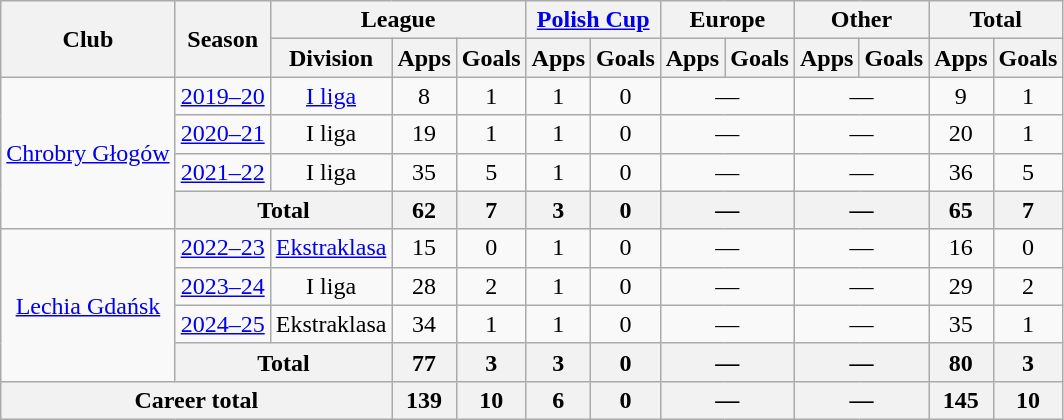<table class="wikitable" style="text-align: center;">
<tr>
<th rowspan="2">Club</th>
<th rowspan="2">Season</th>
<th colspan="3">League</th>
<th colspan="2"><a href='#'>Polish Cup</a></th>
<th colspan="2">Europe</th>
<th colspan="2">Other</th>
<th colspan="2">Total</th>
</tr>
<tr>
<th>Division</th>
<th>Apps</th>
<th>Goals</th>
<th>Apps</th>
<th>Goals</th>
<th>Apps</th>
<th>Goals</th>
<th>Apps</th>
<th>Goals</th>
<th>Apps</th>
<th>Goals</th>
</tr>
<tr>
<td rowspan="4"><a href='#'>Chrobry Głogów</a></td>
<td><a href='#'>2019–20</a></td>
<td><a href='#'>I liga</a></td>
<td>8</td>
<td>1</td>
<td>1</td>
<td>0</td>
<td colspan="2">—</td>
<td colspan="2">—</td>
<td>9</td>
<td>1</td>
</tr>
<tr>
<td><a href='#'>2020–21</a></td>
<td>I liga</td>
<td>19</td>
<td>1</td>
<td>1</td>
<td>0</td>
<td colspan="2">—</td>
<td colspan="2">—</td>
<td>20</td>
<td>1</td>
</tr>
<tr>
<td><a href='#'>2021–22</a></td>
<td>I liga</td>
<td>35</td>
<td>5</td>
<td>1</td>
<td>0</td>
<td colspan="2">—</td>
<td colspan="2">—</td>
<td>36</td>
<td>5</td>
</tr>
<tr>
<th colspan="2">Total</th>
<th>62</th>
<th>7</th>
<th>3</th>
<th>0</th>
<th colspan="2">—</th>
<th colspan="2">—</th>
<th>65</th>
<th>7</th>
</tr>
<tr>
<td rowspan="4"><a href='#'>Lechia Gdańsk</a></td>
<td><a href='#'>2022–23</a></td>
<td><a href='#'>Ekstraklasa</a></td>
<td>15</td>
<td>0</td>
<td>1</td>
<td>0</td>
<td colspan="2">—</td>
<td colspan="2">—</td>
<td>16</td>
<td>0</td>
</tr>
<tr>
<td><a href='#'>2023–24</a></td>
<td>I liga</td>
<td>28</td>
<td>2</td>
<td>1</td>
<td>0</td>
<td colspan="2">—</td>
<td colspan="2">—</td>
<td>29</td>
<td>2</td>
</tr>
<tr>
<td><a href='#'>2024–25</a></td>
<td>Ekstraklasa</td>
<td>34</td>
<td>1</td>
<td>1</td>
<td>0</td>
<td colspan="2">—</td>
<td colspan="2">—</td>
<td>35</td>
<td>1</td>
</tr>
<tr>
<th colspan="2">Total</th>
<th>77</th>
<th>3</th>
<th>3</th>
<th>0</th>
<th colspan="2">—</th>
<th colspan="2">—</th>
<th>80</th>
<th>3</th>
</tr>
<tr>
<th colspan="3">Career total</th>
<th>139</th>
<th>10</th>
<th>6</th>
<th>0</th>
<th colspan="2">—</th>
<th colspan="2">—</th>
<th>145</th>
<th>10</th>
</tr>
</table>
